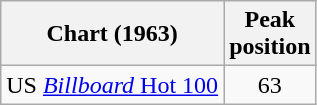<table class="wikitable sortable">
<tr>
<th>Chart (1963)</th>
<th>Peak<br>position</th>
</tr>
<tr>
<td align="left">US <a href='#'><em>Billboard</em> Hot 100</a></td>
<td align="center">63</td>
</tr>
</table>
